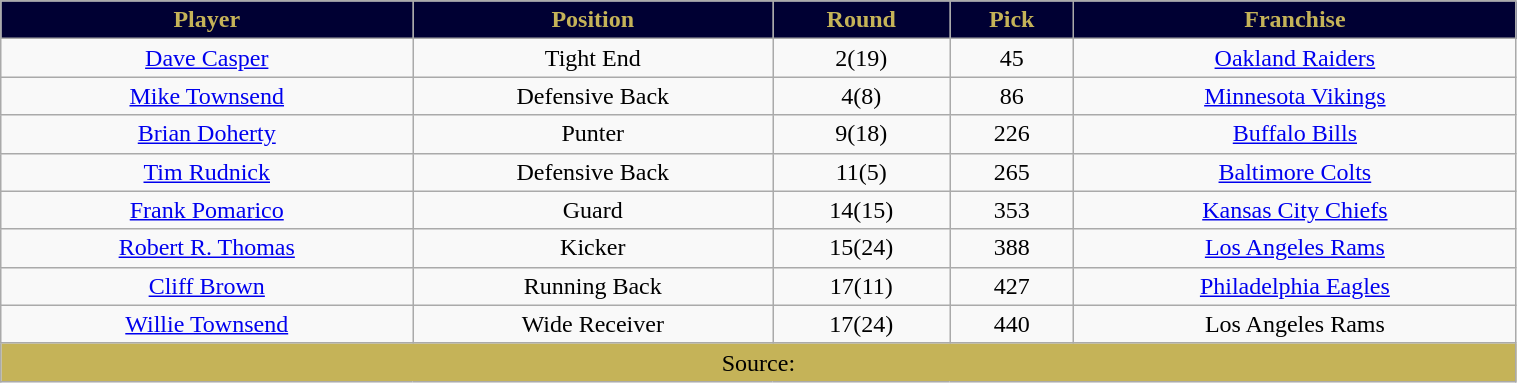<table class="wikitable" style="width:80%;">
<tr style="text-align:center; background:#003; color:#c5b358;">
<td><strong>Player</strong></td>
<td><strong>Position</strong></td>
<td><strong>Round</strong></td>
<td><strong>Pick</strong></td>
<td><strong>Franchise</strong></td>
</tr>
<tr style="text-align:center;">
<td><a href='#'>Dave Casper</a></td>
<td>Tight End</td>
<td>2(19)</td>
<td>45</td>
<td><a href='#'>Oakland Raiders</a></td>
</tr>
<tr style="text-align:center;">
<td><a href='#'>Mike Townsend</a></td>
<td>Defensive Back</td>
<td>4(8)</td>
<td>86</td>
<td><a href='#'>Minnesota Vikings</a></td>
</tr>
<tr style="text-align:center;">
<td><a href='#'>Brian Doherty</a></td>
<td>Punter</td>
<td>9(18)</td>
<td>226</td>
<td><a href='#'>Buffalo Bills</a></td>
</tr>
<tr style="text-align:center;">
<td><a href='#'>Tim Rudnick</a></td>
<td>Defensive Back</td>
<td>11(5)</td>
<td>265</td>
<td><a href='#'>Baltimore Colts</a></td>
</tr>
<tr style="text-align:center;">
<td><a href='#'>Frank Pomarico</a></td>
<td>Guard</td>
<td>14(15)</td>
<td>353</td>
<td><a href='#'>Kansas City Chiefs</a></td>
</tr>
<tr style="text-align:center;">
<td><a href='#'>Robert R. Thomas</a></td>
<td>Kicker</td>
<td>15(24)</td>
<td>388</td>
<td><a href='#'>Los Angeles Rams</a></td>
</tr>
<tr style="text-align:center;">
<td><a href='#'>Cliff Brown</a></td>
<td>Running Back</td>
<td>17(11)</td>
<td>427</td>
<td><a href='#'>Philadelphia Eagles</a></td>
</tr>
<tr style="text-align:center;">
<td><a href='#'>Willie Townsend</a></td>
<td>Wide Receiver</td>
<td>17(24)</td>
<td>440</td>
<td>Los Angeles Rams</td>
</tr>
<tr style="text-align:center;">
<td colspan="5" style="background:#c5b358;"><span> Source:</span></td>
</tr>
</table>
